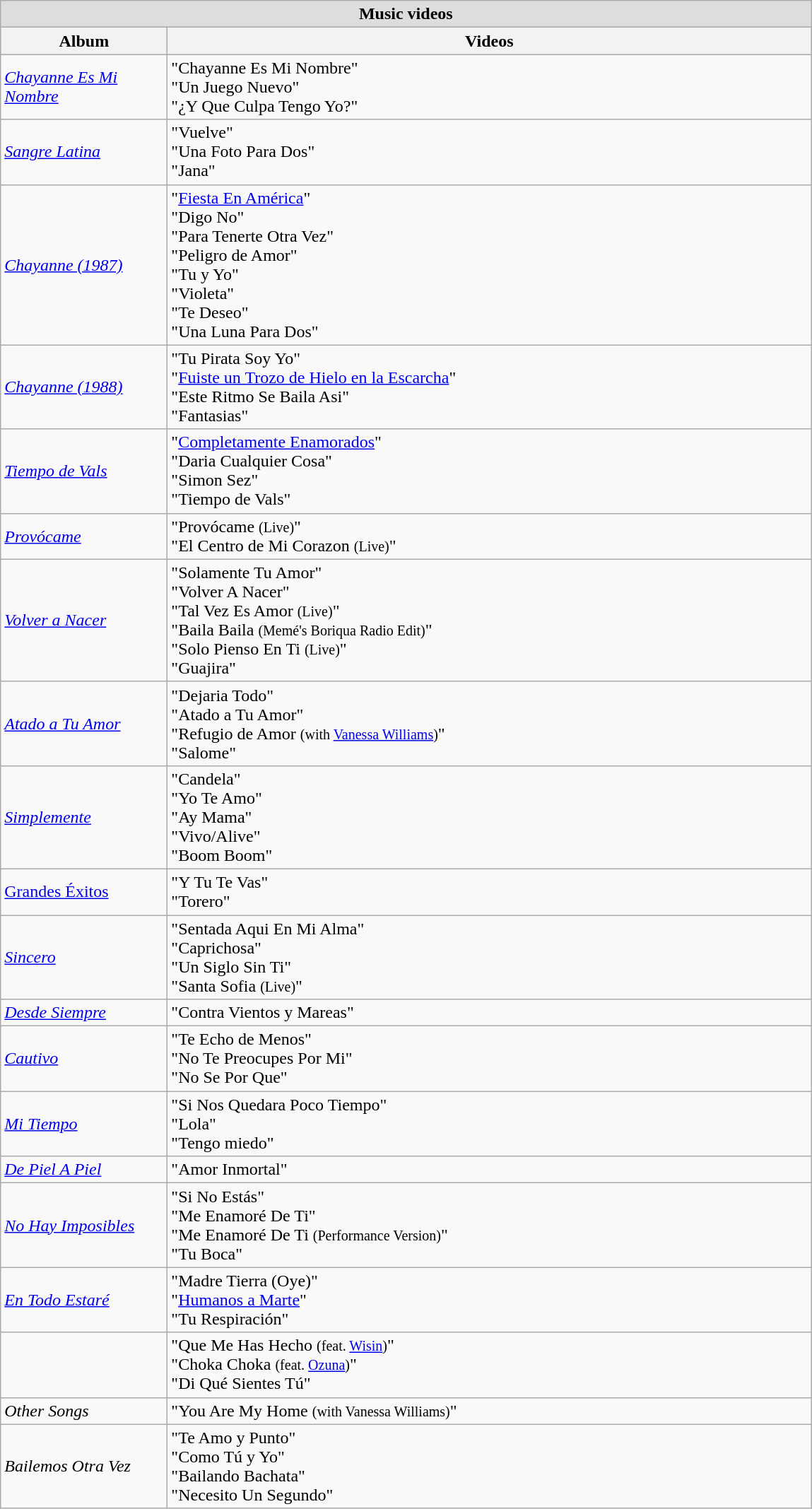<table class="wikitable">
<tr bgcolor="#DDDDDD">
<td colspan=3 align=center><strong>Music videos</strong></td>
</tr>
<tr bgcolor="#CCCCCC">
<th width="150">Album</th>
<th width="600">Videos</th>
</tr>
<tr>
<td><em><a href='#'>Chayanne Es Mi Nombre</a></em></td>
<td>"Chayanne Es Mi Nombre"<br>"Un Juego Nuevo"<br>"¿Y Que Culpa Tengo Yo?"</td>
</tr>
<tr>
<td><em><a href='#'>Sangre Latina</a></em></td>
<td>"Vuelve"<br>"Una Foto Para Dos"<br>"Jana"</td>
</tr>
<tr>
<td><em><a href='#'>Chayanne (1987)</a></em></td>
<td>"<a href='#'>Fiesta En América</a>"<br>"Digo No"<br>"Para Tenerte Otra Vez"<br>"Peligro de Amor"<br>"Tu y Yo"<br>"Violeta"<br>"Te Deseo"<br>"Una Luna Para Dos"</td>
</tr>
<tr>
<td><em><a href='#'>Chayanne (1988)</a></em></td>
<td>"Tu Pirata Soy Yo"<br>"<a href='#'>Fuiste un Trozo de Hielo en la Escarcha</a>"<br>"Este Ritmo Se Baila Asi"<br>"Fantasias"</td>
</tr>
<tr>
<td><em><a href='#'>Tiempo de Vals</a></em></td>
<td>"<a href='#'>Completamente Enamorados</a>"<br>"Daria Cualquier Cosa"<br>"Simon Sez"<br>"Tiempo de Vals"</td>
</tr>
<tr>
<td><em><a href='#'>Provócame</a></em></td>
<td>"Provócame <small>(Live)</small>"<br>"El Centro de Mi Corazon <small>(Live)</small>"</td>
</tr>
<tr>
<td><em><a href='#'>Volver a Nacer</a></em></td>
<td>"Solamente Tu Amor"<br>"Volver A Nacer"<br>"Tal Vez Es Amor <small>(Live)</small>"<br>"Baila Baila <small>(Memé's Boriqua Radio Edit)</small>"<br>"Solo Pienso En Ti <small>(Live)</small>"<br>"Guajira"</td>
</tr>
<tr>
<td><em><a href='#'>Atado a Tu Amor</a></em></td>
<td>"Dejaria Todo"<br>"Atado a Tu Amor"<br>"Refugio de Amor <small>(with <a href='#'>Vanessa Williams</a>)</small>"<br>"Salome"</td>
</tr>
<tr>
<td><em><a href='#'>Simplemente</a></em></td>
<td>"Candela"<br>"Yo Te Amo"<br>"Ay Mama"<br>"Vivo/Alive"<br>"Boom Boom"</td>
</tr>
<tr>
<td><a href='#'>Grandes Éxitos</a></td>
<td>"Y Tu Te Vas"<br>"Torero"</td>
</tr>
<tr>
<td><em><a href='#'>Sincero</a></em></td>
<td>"Sentada Aqui En Mi Alma"<br>"Caprichosa"<br>"Un Siglo Sin Ti"<br>"Santa Sofia <small>(Live)</small>"</td>
</tr>
<tr>
<td><em><a href='#'>Desde Siempre</a></em></td>
<td>"Contra Vientos y Mareas"</td>
</tr>
<tr>
<td><em><a href='#'>Cautivo</a></em></td>
<td>"Te Echo de Menos"<br>"No Te Preocupes Por Mi"<br>"No Se Por Que"</td>
</tr>
<tr>
<td><em><a href='#'>Mi Tiempo</a></em></td>
<td>"Si Nos Quedara Poco Tiempo"<br>"Lola"<br>"Tengo miedo"</td>
</tr>
<tr>
<td><em><a href='#'>De Piel A Piel</a></em></td>
<td>"Amor Inmortal"</td>
</tr>
<tr>
<td><em><a href='#'>No Hay Imposibles</a></em></td>
<td>"Si No Estás"<br>"Me Enamoré De Ti"<br>"Me Enamoré De Ti <small>(Performance Version)</small>"<br>"Tu Boca"</td>
</tr>
<tr>
<td><em><a href='#'>En Todo Estaré</a></em></td>
<td>"Madre Tierra (Oye)"<br>"<a href='#'>Humanos a Marte</a>"<br>"Tu Respiración"</td>
</tr>
<tr>
<td></td>
<td>"Que Me Has Hecho <small>(feat. <a href='#'>Wisin</a>)</small>"<br>"Choka Choka <small>(feat. <a href='#'>Ozuna</a>)</small>"<br>"Di Qué Sientes Tú"</td>
</tr>
<tr>
<td><em>Other Songs</em></td>
<td>"You Are My Home <small>(with Vanessa Williams)</small>"</td>
</tr>
<tr>
<td><em>Bailemos Otra Vez</em></td>
<td>"Te Amo y Punto"<br>"Como Tú y Yo"<br>"Bailando Bachata"<br>"Necesito Un Segundo"</td>
</tr>
</table>
